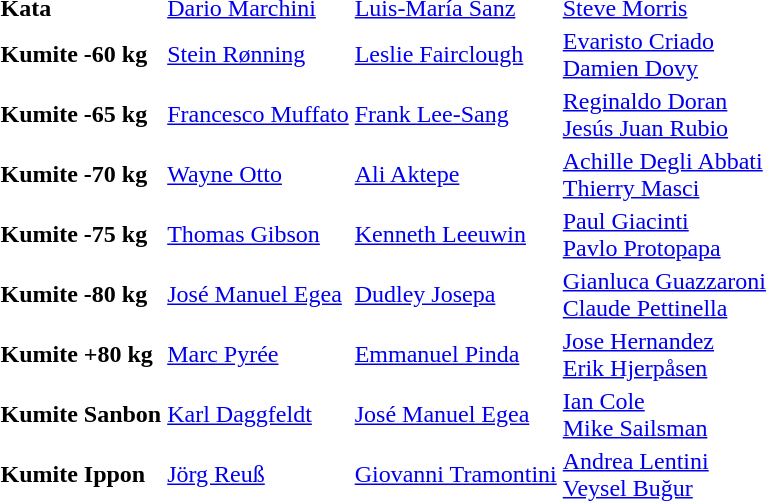<table>
<tr>
<td><strong>Kata</strong></td>
<td> <a href='#'>Dario Marchini</a></td>
<td> <a href='#'>Luis-María Sanz</a></td>
<td> <a href='#'>Steve Morris</a></td>
</tr>
<tr>
<td><strong>Kumite -60 kg</strong></td>
<td> <a href='#'>Stein Rønning</a></td>
<td> <a href='#'>Leslie Fairclough</a></td>
<td> <a href='#'>Evaristo Criado</a> <br>  <a href='#'>Damien Dovy</a></td>
</tr>
<tr>
<td><strong>Kumite -65 kg</strong></td>
<td> <a href='#'>Francesco Muffato</a></td>
<td> <a href='#'>Frank Lee-Sang</a></td>
<td> <a href='#'>Reginaldo Doran</a><br>  <a href='#'>Jesús Juan Rubio</a></td>
</tr>
<tr>
<td><strong>Kumite -70 kg</strong></td>
<td> <a href='#'>Wayne Otto</a></td>
<td> <a href='#'>Ali Aktepe</a></td>
<td> <a href='#'>Achille Degli Abbati</a> <br>  <a href='#'>Thierry Masci</a></td>
</tr>
<tr>
<td><strong>Kumite -75 kg</strong></td>
<td> <a href='#'>Thomas Gibson</a></td>
<td> <a href='#'>Kenneth Leeuwin</a></td>
<td> <a href='#'>Paul Giacinti</a> <br>  <a href='#'>Pavlo Protopapa</a></td>
</tr>
<tr>
<td><strong>Kumite -80 kg</strong></td>
<td> <a href='#'>José Manuel Egea</a></td>
<td> <a href='#'>Dudley Josepa</a></td>
<td> <a href='#'>Gianluca Guazzaroni</a> <br>  <a href='#'>Claude Pettinella</a></td>
</tr>
<tr>
<td><strong>Kumite +80 kg</strong></td>
<td> <a href='#'>Marc Pyrée</a></td>
<td> <a href='#'>Emmanuel Pinda</a></td>
<td> <a href='#'>Jose Hernandez</a> <br>  <a href='#'>Erik Hjerpåsen</a></td>
</tr>
<tr>
<td><strong>Kumite Sanbon</strong></td>
<td> <a href='#'>Karl Daggfeldt</a></td>
<td> <a href='#'>José Manuel Egea</a></td>
<td> <a href='#'>Ian Cole</a> <br>  <a href='#'>Mike Sailsman</a></td>
</tr>
<tr>
<td><strong>Kumite Ippon</strong></td>
<td> <a href='#'>Jörg Reuß</a></td>
<td> <a href='#'>Giovanni Tramontini</a></td>
<td> <a href='#'>Andrea Lentini</a> <br>  <a href='#'>Veysel Buğur</a></td>
</tr>
</table>
